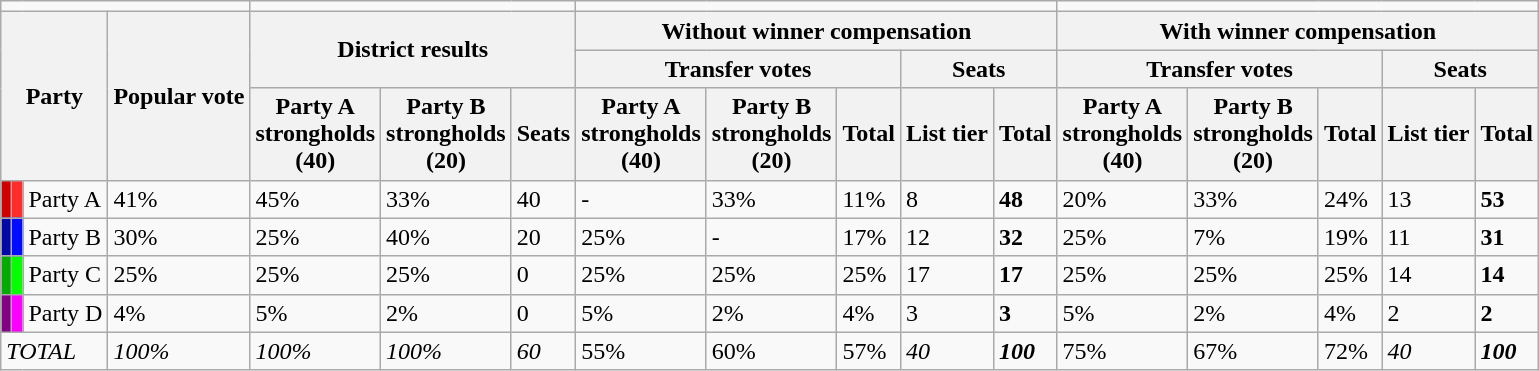<table class="wikitable">
<tr>
<td colspan="4"></td>
<td colspan="3"></td>
<td colspan="5"></td>
<td colspan="5"></td>
</tr>
<tr>
<th colspan="3" rowspan="3">Party</th>
<th rowspan="3">Popular vote</th>
<th colspan="3" rowspan="2">District results</th>
<th colspan="5">Without winner compensation</th>
<th colspan="5">With winner compensation</th>
</tr>
<tr>
<th colspan="3">Transfer votes</th>
<th colspan="2">Seats</th>
<th colspan="3">Transfer votes</th>
<th colspan="2">Seats</th>
</tr>
<tr>
<th>Party A<br>strongholds<br>(40)</th>
<th>Party B<br>strongholds<br>(20)</th>
<th>Seats</th>
<th>Party A<br>strongholds<br>(40)</th>
<th>Party B<br>strongholds<br>(20)</th>
<th>Total</th>
<th>List tier</th>
<th><strong>Total</strong></th>
<th>Party A<br>strongholds<br>(40)</th>
<th>Party B<br>strongholds<br>(20)</th>
<th>Total</th>
<th>List tier</th>
<th><strong>Total</strong></th>
</tr>
<tr>
<td style="background:#D10000"></td>
<td style="background:#ff2c2c"></td>
<td>Party A</td>
<td>41%</td>
<td>45%</td>
<td>33%</td>
<td>40</td>
<td>-</td>
<td>33%</td>
<td>11%</td>
<td>8</td>
<td><strong>48</strong></td>
<td>20%</td>
<td>33%</td>
<td>24%</td>
<td>13</td>
<td><strong>53</strong></td>
</tr>
<tr>
<td style="background:#0008A5"></td>
<td style="background:#000cff"></td>
<td>Party B</td>
<td>30%</td>
<td>25%</td>
<td>40%</td>
<td>20</td>
<td>25%</td>
<td>-</td>
<td>17%</td>
<td>12</td>
<td><strong>32</strong></td>
<td>25%</td>
<td>7%</td>
<td>19%</td>
<td>11</td>
<td><strong>31</strong></td>
</tr>
<tr>
<td style="background:#03AA00"></td>
<td style="background:#05ff00"></td>
<td>Party C</td>
<td>25%</td>
<td>25%</td>
<td>25%</td>
<td>0</td>
<td>25%</td>
<td>25%</td>
<td>25%</td>
<td>17</td>
<td><strong>17</strong></td>
<td>25%</td>
<td>25%</td>
<td>25%</td>
<td>14</td>
<td><strong>14</strong></td>
</tr>
<tr>
<td style="background:#820084"></td>
<td style="background:#fb00ff"></td>
<td>Party D</td>
<td>4%</td>
<td>5%</td>
<td>2%</td>
<td>0</td>
<td>5%</td>
<td>2%</td>
<td>4%</td>
<td>3</td>
<td><strong>3</strong></td>
<td>5%</td>
<td>2%</td>
<td>4%</td>
<td>2</td>
<td><strong>2</strong></td>
</tr>
<tr>
<td colspan="3"><em>TOTAL</em></td>
<td><em>100%</em></td>
<td><em>100%</em></td>
<td><em>100%</em></td>
<td><em>60</em></td>
<td>55%</td>
<td>60%</td>
<td>57%</td>
<td><em>40</em></td>
<td><strong><em>100</em></strong></td>
<td>75%</td>
<td>67%</td>
<td>72%</td>
<td><em>40</em></td>
<td><strong><em>100</em></strong></td>
</tr>
</table>
